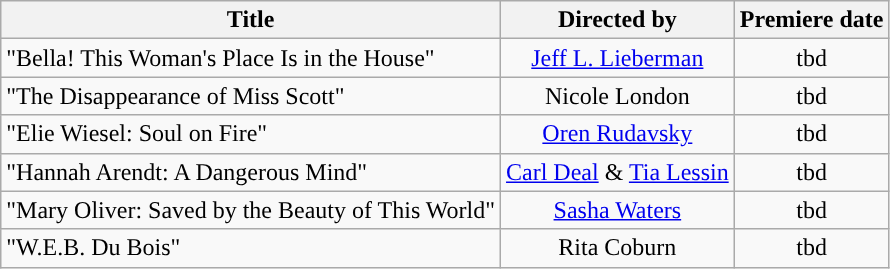<table class="wikitable" style="text-align: center;">
<tr>
<th scope="col" style="background">Title</th>
<th scope="col" style="background">Directed by</th>
<th scope="col" style="background">Premiere date</th>
</tr>
<tr style="background">
<td style="text-align: left;">"Bella! This Woman's Place Is in the House"</td>
<td><a href='#'>Jeff L. Lieberman</a></td>
<td>tbd</td>
</tr>
<tr style="background">
<td style="text-align: left;">"The Disappearance of Miss Scott"</td>
<td>Nicole London</td>
<td>tbd</td>
</tr>
<tr style="background">
<td style="text-align: left;">"Elie Wiesel: Soul on Fire"</td>
<td><a href='#'>Oren Rudavsky</a></td>
<td>tbd</td>
</tr>
<tr style="background">
<td style="text-align: left;">"Hannah Arendt: A Dangerous Mind"</td>
<td><a href='#'>Carl Deal</a> & <a href='#'>Tia Lessin</a></td>
<td>tbd</td>
</tr>
<tr style="background">
<td style="text-align: left;">"Mary Oliver: Saved by the Beauty of This World"</td>
<td><a href='#'>Sasha Waters</a></td>
<td>tbd</td>
</tr>
<tr style="background">
<td style="text-align: left;">"W.E.B. Du Bois"</td>
<td>Rita Coburn</td>
<td>tbd</td>
</tr>
</table>
